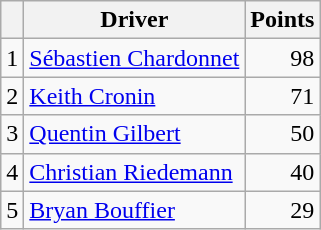<table class="wikitable">
<tr>
<th></th>
<th>Driver</th>
<th>Points</th>
</tr>
<tr>
<td>1</td>
<td> <a href='#'>Sébastien Chardonnet</a></td>
<td align="right">98</td>
</tr>
<tr>
<td>2</td>
<td> <a href='#'>Keith Cronin</a></td>
<td align="right">71</td>
</tr>
<tr>
<td>3</td>
<td> <a href='#'>Quentin Gilbert</a></td>
<td align="right">50</td>
</tr>
<tr>
<td>4</td>
<td> <a href='#'>Christian Riedemann</a></td>
<td align="right">40</td>
</tr>
<tr>
<td>5</td>
<td> <a href='#'>Bryan Bouffier</a></td>
<td align="right">29</td>
</tr>
</table>
